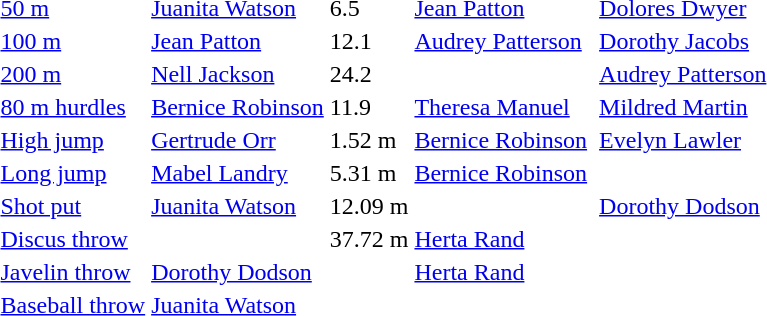<table>
<tr>
<td><a href='#'>50 m</a></td>
<td><a href='#'>Juanita Watson</a></td>
<td>6.5</td>
<td><a href='#'>Jean Patton</a></td>
<td></td>
<td><a href='#'>Dolores Dwyer</a></td>
<td></td>
</tr>
<tr>
<td><a href='#'>100 m</a></td>
<td><a href='#'>Jean Patton</a></td>
<td>12.1</td>
<td><a href='#'>Audrey Patterson</a></td>
<td></td>
<td><a href='#'>Dorothy Jacobs</a></td>
<td></td>
</tr>
<tr>
<td><a href='#'>200 m</a></td>
<td><a href='#'>Nell Jackson</a></td>
<td>24.2</td>
<td></td>
<td></td>
<td><a href='#'>Audrey Patterson</a></td>
<td></td>
</tr>
<tr>
<td><a href='#'>80 m hurdles</a></td>
<td><a href='#'>Bernice Robinson</a></td>
<td>11.9</td>
<td><a href='#'>Theresa Manuel</a></td>
<td></td>
<td><a href='#'>Mildred Martin</a></td>
<td></td>
</tr>
<tr>
<td><a href='#'>High jump</a></td>
<td><a href='#'>Gertrude Orr</a></td>
<td>1.52 m</td>
<td><a href='#'>Bernice Robinson</a></td>
<td></td>
<td><a href='#'>Evelyn Lawler</a></td>
<td></td>
</tr>
<tr>
<td><a href='#'>Long jump</a></td>
<td><a href='#'>Mabel Landry</a></td>
<td>5.31 m</td>
<td><a href='#'>Bernice Robinson</a></td>
<td></td>
<td></td>
<td></td>
</tr>
<tr>
<td><a href='#'>Shot put</a></td>
<td><a href='#'>Juanita Watson</a></td>
<td>12.09 m</td>
<td></td>
<td></td>
<td><a href='#'>Dorothy Dodson</a></td>
<td></td>
</tr>
<tr>
<td><a href='#'>Discus throw</a></td>
<td></td>
<td>37.72 m</td>
<td><a href='#'>Herta Rand</a></td>
<td></td>
<td></td>
<td></td>
</tr>
<tr>
<td><a href='#'>Javelin throw</a></td>
<td><a href='#'>Dorothy Dodson</a></td>
<td></td>
<td><a href='#'>Herta Rand</a></td>
<td></td>
<td></td>
<td></td>
</tr>
<tr>
<td><a href='#'>Baseball throw</a></td>
<td><a href='#'>Juanita Watson</a></td>
<td></td>
<td></td>
<td></td>
<td></td>
<td></td>
</tr>
</table>
